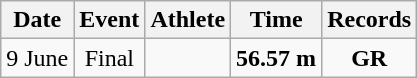<table class=wikitable style=text-align:center>
<tr>
<th>Date</th>
<th>Event</th>
<th>Athlete</th>
<th>Time</th>
<th>Records</th>
</tr>
<tr>
<td>9 June</td>
<td>Final</td>
<td align=left></td>
<td><strong>56.57 m</strong></td>
<td><strong>GR</strong></td>
</tr>
</table>
